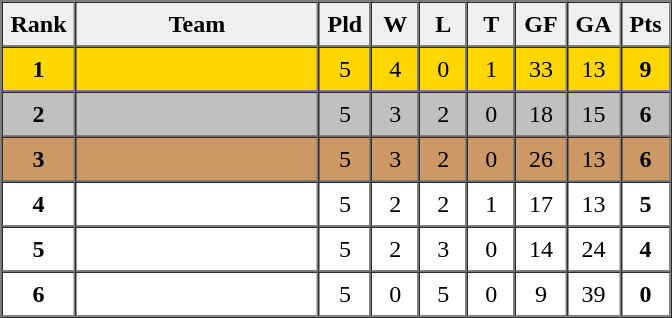<table border=1 cellpadding=5 cellspacing=0>
<tr>
<th bgcolor="#efefef" width="20">Rank</th>
<th bgcolor="#efefef" width="150">Team</th>
<th bgcolor="#efefef" width="20">Pld</th>
<th bgcolor="#efefef" width="20">W</th>
<th bgcolor="#efefef" width="20">L</th>
<th bgcolor="#efefef" width="20">T</th>
<th bgcolor="#efefef" width="20">GF</th>
<th bgcolor="#efefef" width="20">GA</th>
<th bgcolor="#efefef" width="20">Pts</th>
</tr>
<tr align=center bgcolor="gold">
<td><strong>1</strong></td>
<td align=left></td>
<td>5</td>
<td>4</td>
<td>0</td>
<td>1</td>
<td>33</td>
<td>13</td>
<td><strong>9</strong></td>
</tr>
<tr align=center bgcolor="silver">
<td><strong>2</strong></td>
<td align=left></td>
<td>5</td>
<td>3</td>
<td>2</td>
<td>0</td>
<td>18</td>
<td>15</td>
<td><strong>6</strong></td>
</tr>
<tr align=center bgcolor="#c96">
<td><strong>3</strong></td>
<td align=left></td>
<td>5</td>
<td>3</td>
<td>2</td>
<td>0</td>
<td>26</td>
<td>13</td>
<td><strong>6</strong></td>
</tr>
<tr align=center>
<td><strong>4</strong></td>
<td align=left></td>
<td>5</td>
<td>2</td>
<td>2</td>
<td>1</td>
<td>17</td>
<td>13</td>
<td><strong>5</strong></td>
</tr>
<tr align=center>
<td><strong>5</strong></td>
<td align=left></td>
<td>5</td>
<td>2</td>
<td>3</td>
<td>0</td>
<td>14</td>
<td>24</td>
<td><strong>4</strong></td>
</tr>
<tr align=center>
<td><strong>6</strong></td>
<td align=left></td>
<td>5</td>
<td>0</td>
<td>5</td>
<td>0</td>
<td>9</td>
<td>39</td>
<td><strong>0</strong></td>
</tr>
</table>
